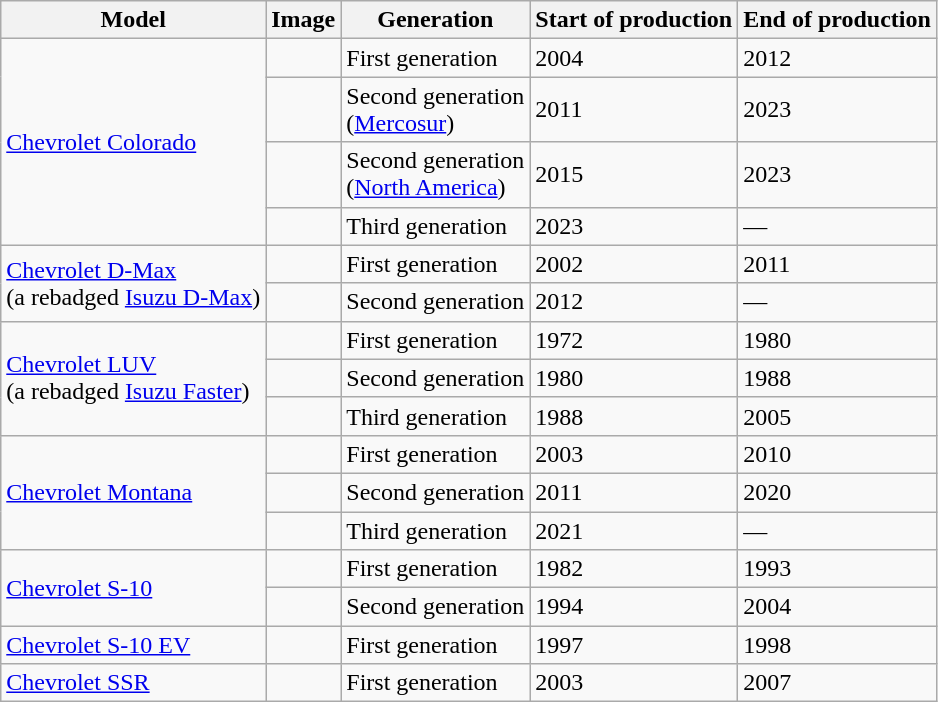<table class="wikitable sortable">
<tr>
<th>Model</th>
<th>Image</th>
<th>Generation</th>
<th>Start of production</th>
<th>End of production</th>
</tr>
<tr>
<td rowspan="4"><a href='#'>Chevrolet Colorado</a></td>
<td></td>
<td>First generation</td>
<td>2004</td>
<td>2012</td>
</tr>
<tr>
<td></td>
<td>Second generation<br>(<a href='#'>Mercosur</a>)</td>
<td>2011</td>
<td>2023</td>
</tr>
<tr>
<td></td>
<td>Second generation<br>(<a href='#'>North America</a>)</td>
<td>2015</td>
<td>2023</td>
</tr>
<tr>
<td></td>
<td>Third generation</td>
<td>2023</td>
<td>—</td>
</tr>
<tr>
<td rowspan="2"><a href='#'>Chevrolet D-Max</a><br>(a rebadged <a href='#'>Isuzu D-Max</a>)</td>
<td></td>
<td>First generation</td>
<td>2002</td>
<td>2011</td>
</tr>
<tr>
<td></td>
<td>Second generation</td>
<td>2012</td>
<td>—</td>
</tr>
<tr>
<td rowspan="3"><a href='#'>Chevrolet LUV</a><br>(a rebadged <a href='#'>Isuzu Faster</a>)</td>
<td></td>
<td>First generation</td>
<td>1972</td>
<td>1980</td>
</tr>
<tr>
<td></td>
<td>Second generation</td>
<td>1980</td>
<td>1988</td>
</tr>
<tr>
<td></td>
<td>Third generation</td>
<td>1988</td>
<td>2005</td>
</tr>
<tr>
<td rowspan="3"><a href='#'>Chevrolet Montana</a></td>
<td></td>
<td>First generation</td>
<td>2003</td>
<td>2010</td>
</tr>
<tr>
<td></td>
<td>Second generation</td>
<td>2011</td>
<td>2020</td>
</tr>
<tr>
<td></td>
<td>Third generation</td>
<td>2021</td>
<td>—</td>
</tr>
<tr>
<td rowspan="2"><a href='#'>Chevrolet S-10</a></td>
<td></td>
<td>First generation</td>
<td>1982</td>
<td>1993</td>
</tr>
<tr>
<td></td>
<td>Second generation</td>
<td>1994</td>
<td>2004</td>
</tr>
<tr>
<td><a href='#'>Chevrolet S-10 EV</a></td>
<td></td>
<td>First generation</td>
<td>1997</td>
<td>1998</td>
</tr>
<tr>
<td><a href='#'>Chevrolet SSR</a></td>
<td></td>
<td>First generation</td>
<td>2003</td>
<td>2007</td>
</tr>
</table>
